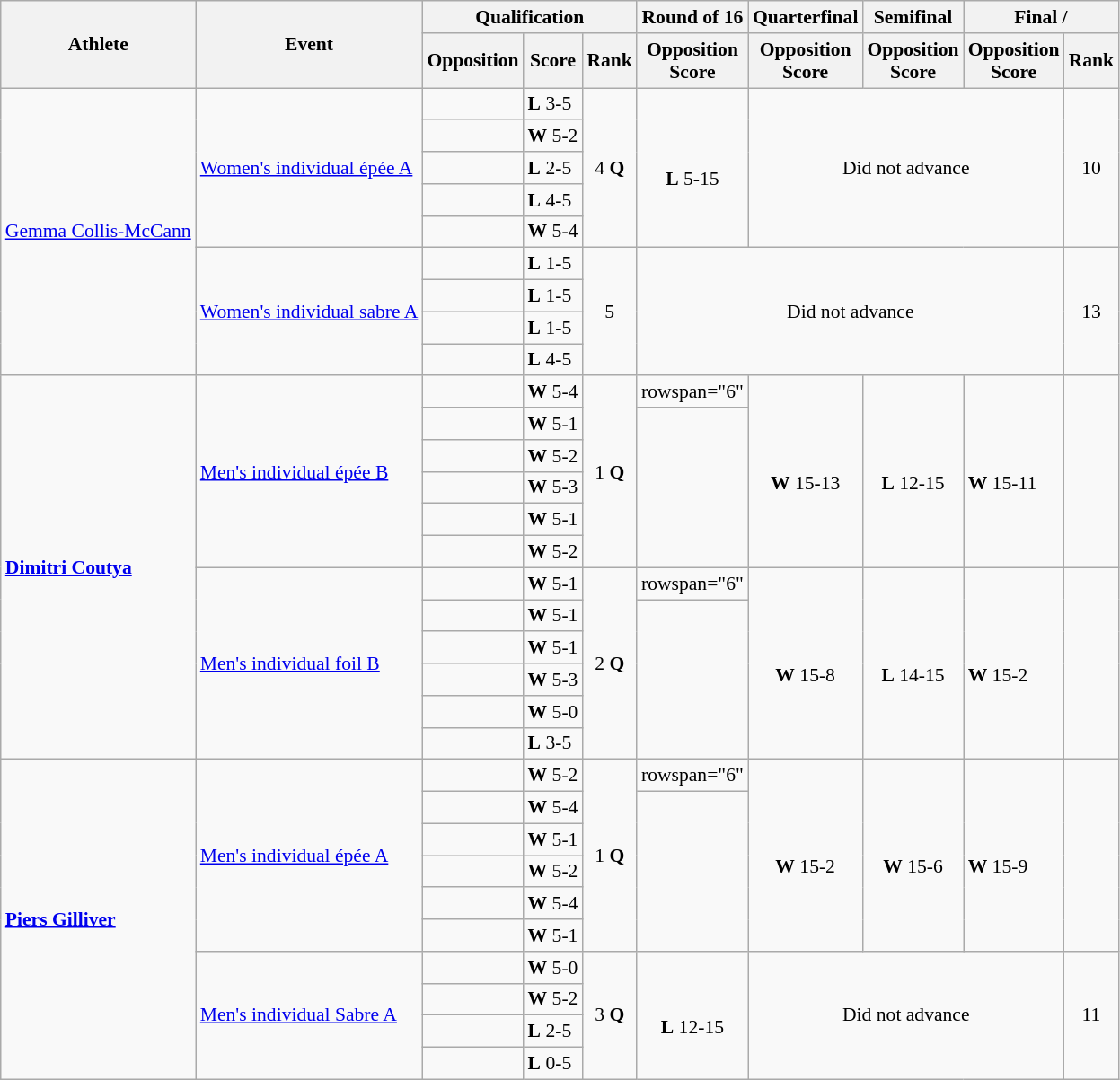<table class=wikitable style="font-size:90%">
<tr>
<th rowspan="2">Athlete</th>
<th rowspan="2">Event</th>
<th colspan="3">Qualification</th>
<th>Round of 16</th>
<th>Quarterfinal</th>
<th>Semifinal</th>
<th colspan="2">Final / </th>
</tr>
<tr>
<th>Opposition</th>
<th>Score</th>
<th>Rank</th>
<th>Opposition<br>Score</th>
<th>Opposition<br>Score</th>
<th>Opposition<br>Score</th>
<th>Opposition<br>Score</th>
<th>Rank</th>
</tr>
<tr align=center>
<td align=left rowspan=9><a href='#'>Gemma Collis-McCann</a></td>
<td align=left rowspan=5><a href='#'>Women's individual épée A</a></td>
<td align=left></td>
<td align=left><strong>L</strong> 3-5</td>
<td rowspan=5>4 <strong>Q</strong></td>
<td align=center rowspan=5><br> <strong>L</strong> 5-15</td>
<td colspan="3" rowspan="5">Did not advance</td>
<td rowspan=5>10</td>
</tr>
<tr>
<td align=left></td>
<td align=left><strong>W</strong> 5-2</td>
</tr>
<tr>
<td></td>
<td align=left><strong>L</strong> 2-5</td>
</tr>
<tr>
<td align=left></td>
<td align=left><strong>L</strong> 4-5</td>
</tr>
<tr>
<td align=left></td>
<td align=left><strong>W</strong> 5-4</td>
</tr>
<tr align=center>
<td align=left rowspan=4><a href='#'>Women's individual sabre A</a></td>
<td align=left></td>
<td align=left><strong>L</strong> 1-5</td>
<td rowspan=4>5</td>
<td rowspan=4 colspan=4>Did not advance</td>
<td rowspan=4>13</td>
</tr>
<tr>
<td align=left></td>
<td align=left><strong>L</strong> 1-5</td>
</tr>
<tr>
<td align=left></td>
<td align=left><strong>L</strong> 1-5</td>
</tr>
<tr>
<td align=left></td>
<td align=left><strong>L</strong> 4-5</td>
</tr>
<tr align=center>
<td align=left rowspan=12><strong><a href='#'>Dimitri Coutya</a></strong></td>
<td align=left rowspan=6><a href='#'>Men's individual épée B</a></td>
<td align=left></td>
<td align=left><strong>W</strong> 5-4</td>
<td rowspan=6>1 <strong>Q</strong></td>
<td>rowspan="6" </td>
<td align=center rowspan=6><br> <strong>W</strong> 15-13</td>
<td align=center rowspan=6><br> <strong>L</strong> 12-15</td>
<td align=left rowspan=6><br> <strong>W</strong> 15-11</td>
<td rowspan=6></td>
</tr>
<tr>
<td align=left></td>
<td align=left><strong>W</strong> 5-1</td>
</tr>
<tr>
<td align=left></td>
<td align=left><strong>W</strong> 5-2</td>
</tr>
<tr>
<td align=left></td>
<td align=left><strong>W</strong> 5-3</td>
</tr>
<tr>
<td align=left></td>
<td align=left><strong>W</strong> 5-1</td>
</tr>
<tr>
<td align=left></td>
<td align=left><strong>W</strong> 5-2</td>
</tr>
<tr align=center>
<td align=left rowspan=6><a href='#'>Men's individual foil B</a></td>
<td align=left></td>
<td align=left><strong>W</strong> 5-1</td>
<td rowspan=6>2 <strong>Q</strong></td>
<td>rowspan="6" </td>
<td align=center rowspan=6><br> <strong>W</strong> 15-8</td>
<td align=center rowspan=6><br> <strong>L</strong> 14-15</td>
<td align=left rowspan=6><br> <strong>W</strong> 15-2</td>
<td rowspan=6></td>
</tr>
<tr>
<td align=left></td>
<td align=left><strong>W</strong> 5-1</td>
</tr>
<tr>
<td align=left></td>
<td align=left><strong>W</strong> 5-1</td>
</tr>
<tr>
<td align=left></td>
<td align=left><strong>W</strong> 5-3</td>
</tr>
<tr>
<td align=left></td>
<td align=left><strong>W</strong> 5-0</td>
</tr>
<tr>
<td align=left></td>
<td align=left><strong>L</strong> 3-5</td>
</tr>
<tr align=center>
<td align=left rowspan=10><strong><a href='#'>Piers Gilliver</a></strong></td>
<td align=left rowspan=6><a href='#'>Men's individual épée A</a></td>
<td align=left></td>
<td align=left><strong>W</strong> 5-2</td>
<td rowspan=6>1 <strong>Q</strong></td>
<td>rowspan="6" </td>
<td align=center rowspan=6><br> <strong>W</strong> 15-2</td>
<td align=center rowspan=6><br> <strong>W</strong> 15-6</td>
<td align=left rowspan=6><br> <strong>W</strong> 15-9</td>
<td rowspan=6></td>
</tr>
<tr>
<td align=left></td>
<td align=left><strong>W</strong> 5-4</td>
</tr>
<tr>
<td align=left></td>
<td align=left><strong>W</strong> 5-1</td>
</tr>
<tr>
<td align=left></td>
<td align=left><strong>W</strong> 5-2</td>
</tr>
<tr>
<td align=left></td>
<td align=left><strong>W</strong> 5-4</td>
</tr>
<tr>
<td align=left></td>
<td align=left><strong>W</strong> 5-1</td>
</tr>
<tr align=center>
<td align=left rowspan=4><a href='#'>Men's individual Sabre A</a></td>
<td align=left></td>
<td align=left><strong>W</strong> 5-0</td>
<td rowspan=4>3 <strong>Q</strong></td>
<td align=center rowspan=4><br> <strong>L</strong> 12-15</td>
<td colspan="3" rowspan="4">Did not advance</td>
<td rowspan=4>11</td>
</tr>
<tr>
<td align=left></td>
<td align=left><strong>W</strong> 5-2</td>
</tr>
<tr>
<td align=left></td>
<td align=left><strong>L</strong> 2-5</td>
</tr>
<tr>
<td align=left></td>
<td align=left><strong>L</strong> 0-5</td>
</tr>
</table>
